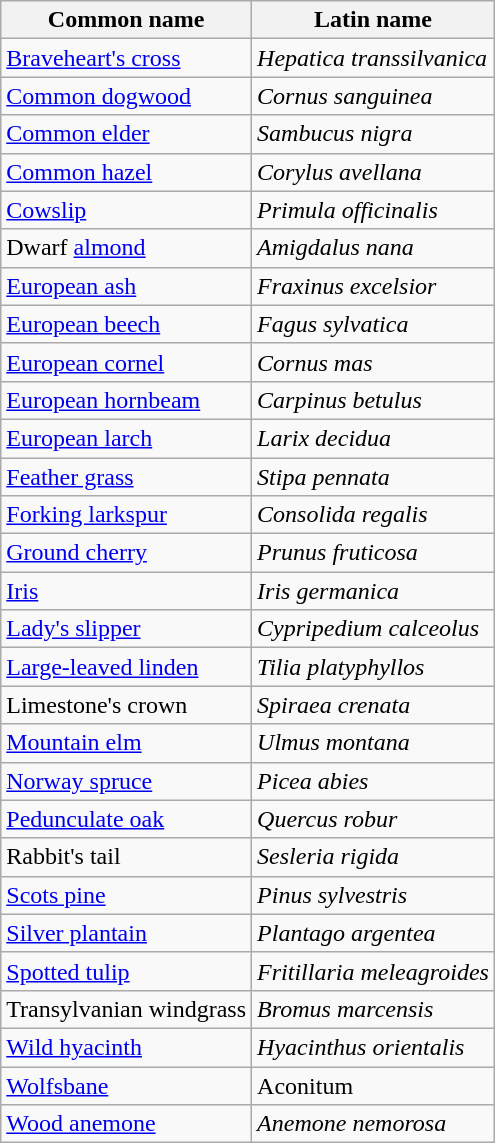<table class="wikitable">
<tr>
<th>Common name</th>
<th>Latin name</th>
</tr>
<tr>
<td><a href='#'>Braveheart's cross</a></td>
<td><em>Hepatica transsilvanica</em></td>
</tr>
<tr>
<td><a href='#'>Common dogwood</a></td>
<td><em>Cornus sanguinea</em></td>
</tr>
<tr>
<td><a href='#'>Common elder</a></td>
<td><em>Sambucus nigra</em></td>
</tr>
<tr>
<td><a href='#'>Common hazel</a></td>
<td><em>Corylus avellana</em></td>
</tr>
<tr>
<td><a href='#'>Cowslip</a></td>
<td><em>Primula officinalis</em></td>
</tr>
<tr>
<td>Dwarf <a href='#'>almond</a></td>
<td><em>Amigdalus nana</em></td>
</tr>
<tr>
<td><a href='#'>European ash</a></td>
<td><em>Fraxinus excelsior</em></td>
</tr>
<tr>
<td><a href='#'>European beech</a></td>
<td><em>Fagus sylvatica</em></td>
</tr>
<tr>
<td><a href='#'>European cornel</a></td>
<td><em>Cornus mas</em></td>
</tr>
<tr>
<td><a href='#'>European hornbeam</a></td>
<td><em>Carpinus betulus</em></td>
</tr>
<tr>
<td><a href='#'>European larch</a></td>
<td><em>Larix decidua</em></td>
</tr>
<tr>
<td><a href='#'>Feather grass</a></td>
<td><em>Stipa pennata</em></td>
</tr>
<tr>
<td><a href='#'>Forking larkspur</a></td>
<td><em>Consolida regalis</em></td>
</tr>
<tr>
<td><a href='#'>Ground cherry</a></td>
<td><em>Prunus fruticosa</em></td>
</tr>
<tr>
<td><a href='#'>Iris</a></td>
<td><em>Iris germanica</em></td>
</tr>
<tr>
<td><a href='#'>Lady's slipper</a></td>
<td><em>Cypripedium calceolus</em></td>
</tr>
<tr>
<td><a href='#'>Large-leaved linden</a></td>
<td><em>Tilia platyphyllos</em></td>
</tr>
<tr>
<td>Limestone's crown</td>
<td><em>Spiraea crenata</em></td>
</tr>
<tr>
<td><a href='#'>Mountain elm</a></td>
<td><em>Ulmus montana</em></td>
</tr>
<tr>
<td><a href='#'>Norway spruce</a></td>
<td><em>Picea abies</em></td>
</tr>
<tr>
<td><a href='#'>Pedunculate oak</a></td>
<td><em>Quercus robur</em></td>
</tr>
<tr>
<td>Rabbit's tail</td>
<td><em>Sesleria rigida</em></td>
</tr>
<tr>
<td><a href='#'>Scots pine</a></td>
<td><em>Pinus sylvestris</em></td>
</tr>
<tr>
<td><a href='#'>Silver plantain</a></td>
<td><em>Plantago argentea</em></td>
</tr>
<tr>
<td><a href='#'>Spotted tulip</a></td>
<td><em>Fritillaria meleagroides</em></td>
</tr>
<tr>
<td>Transylvanian windgrass</td>
<td><em>Bromus marcensis</em></td>
</tr>
<tr>
<td><a href='#'>Wild hyacinth</a></td>
<td><em>Hyacinthus orientalis</em></td>
</tr>
<tr>
<td><a href='#'>Wolfsbane</a></td>
<td>Aconitum</td>
</tr>
<tr>
<td><a href='#'>Wood anemone</a></td>
<td><em>Anemone nemorosa</em></td>
</tr>
</table>
